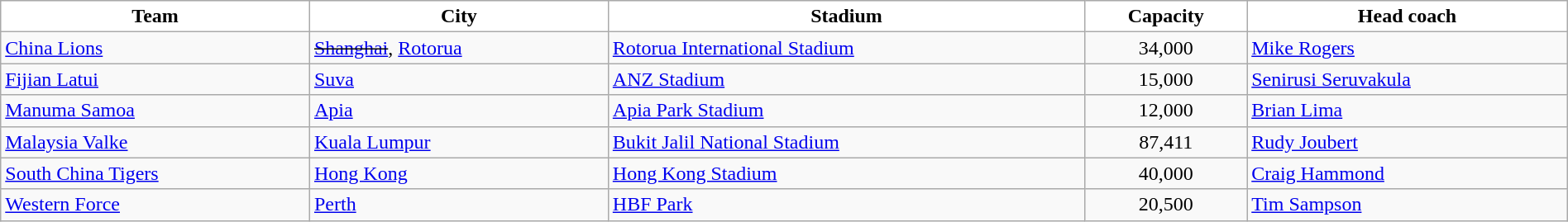<table class="wikitable sortable" style="width:100%;">
<tr>
<th scope="col" style="background:white;">Team</th>
<th scope="col" style="background:white;">City</th>
<th scope="col" style="background:white;">Stadium</th>
<th scope="col" style="background:white;">Capacity</th>
<th scope="col" style="background:white;">Head coach</th>
</tr>
<tr>
<td> <a href='#'>China Lions</a></td>
<td><s><a href='#'>Shanghai</a></s>, <a href='#'>Rotorua</a></td>
<td><a href='#'>Rotorua International Stadium</a></td>
<td align=center>34,000</td>
<td><a href='#'>Mike Rogers</a></td>
</tr>
<tr>
<td> <a href='#'>Fijian Latui</a></td>
<td><a href='#'>Suva</a></td>
<td><a href='#'>ANZ Stadium</a></td>
<td align=center>15,000</td>
<td><a href='#'>Senirusi Seruvakula</a></td>
</tr>
<tr>
<td> <a href='#'>Manuma Samoa</a></td>
<td><a href='#'>Apia</a></td>
<td><a href='#'>Apia Park Stadium</a></td>
<td align=center>12,000</td>
<td><a href='#'>Brian Lima</a></td>
</tr>
<tr>
<td> <a href='#'>Malaysia Valke</a></td>
<td><a href='#'>Kuala Lumpur</a></td>
<td><a href='#'>Bukit Jalil National Stadium</a></td>
<td align=center>87,411</td>
<td><a href='#'>Rudy Joubert</a></td>
</tr>
<tr>
<td> <a href='#'>South China Tigers</a></td>
<td><a href='#'>Hong Kong</a></td>
<td><a href='#'>Hong Kong Stadium</a></td>
<td align=center>40,000</td>
<td><a href='#'>Craig Hammond</a></td>
</tr>
<tr>
<td> <a href='#'>Western Force</a></td>
<td><a href='#'>Perth</a></td>
<td><a href='#'>HBF Park</a></td>
<td align=center>20,500</td>
<td><a href='#'>Tim Sampson</a></td>
</tr>
</table>
